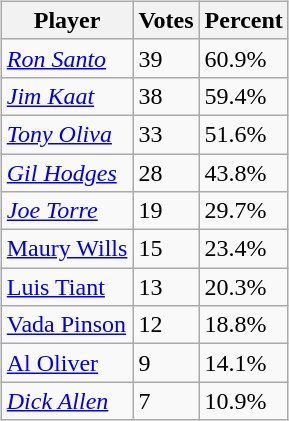<table>
<tr>
<td valign="top"><br><table class="wikitable">
<tr>
<th>Player</th>
<th>Votes</th>
<th>Percent</th>
</tr>
<tr>
<td><em><a href='#'>Ron Santo</a></em></td>
<td>39</td>
<td>60.9%</td>
</tr>
<tr>
<td><em><a href='#'>Jim Kaat</a></em></td>
<td>38</td>
<td>59.4%</td>
</tr>
<tr>
<td><em><a href='#'>Tony Oliva</a></em></td>
<td>33</td>
<td>51.6%</td>
</tr>
<tr>
<td><em><a href='#'>Gil Hodges</a></em></td>
<td>28</td>
<td>43.8%</td>
</tr>
<tr>
<td><em><a href='#'>Joe Torre</a></em></td>
<td>19</td>
<td>29.7%</td>
</tr>
<tr>
<td><a href='#'>Maury Wills</a></td>
<td>15</td>
<td>23.4%</td>
</tr>
<tr>
<td><a href='#'>Luis Tiant</a></td>
<td>13</td>
<td>20.3%</td>
</tr>
<tr>
<td><a href='#'>Vada Pinson</a></td>
<td>12</td>
<td>18.8%</td>
</tr>
<tr>
<td><a href='#'>Al Oliver</a></td>
<td>9</td>
<td>14.1%</td>
</tr>
<tr>
<td><em><a href='#'>Dick Allen</a></em></td>
<td>7</td>
<td>10.9%</td>
</tr>
</table>
</td>
</tr>
</table>
